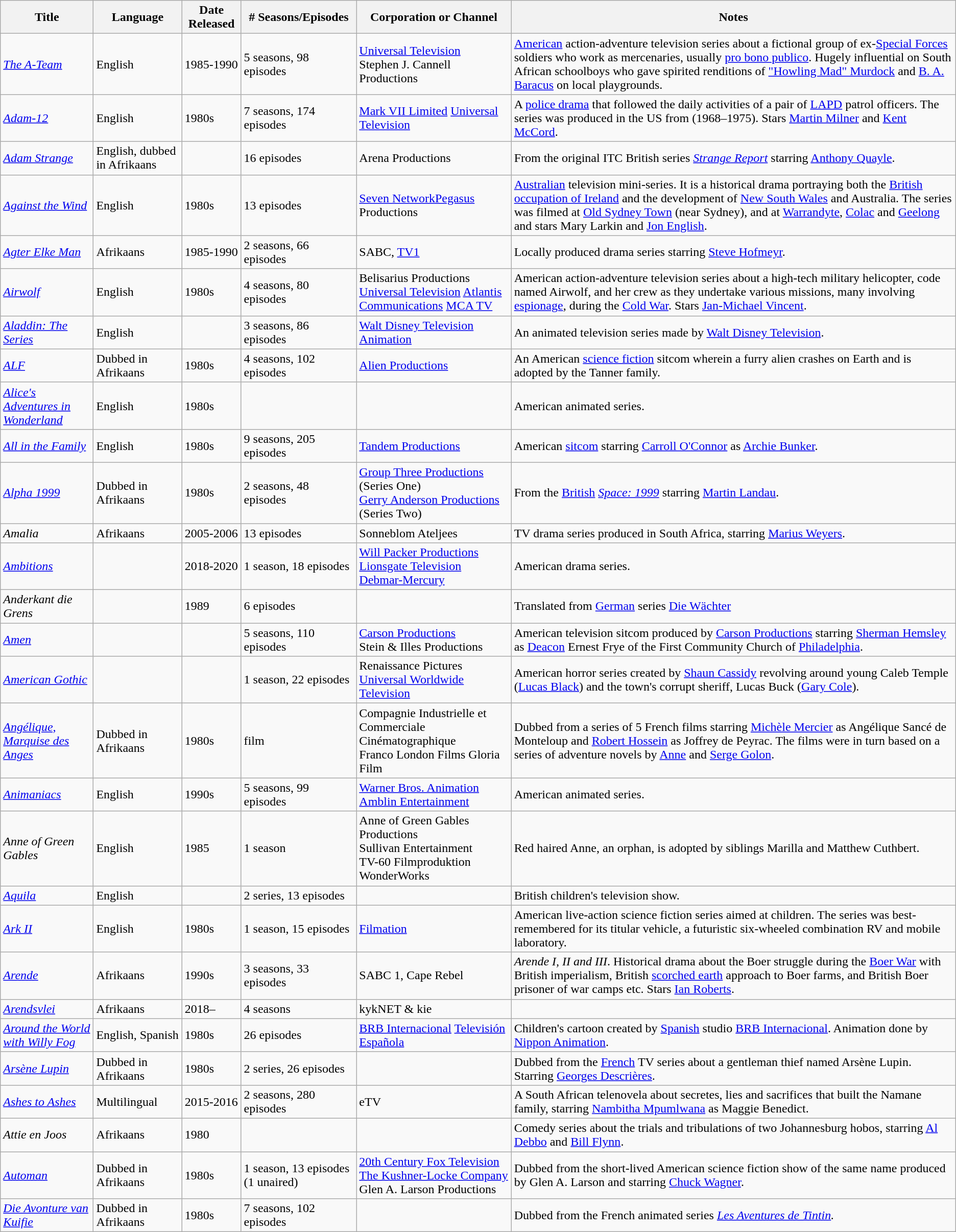<table class="wikitable sortable">
<tr>
<th>Title</th>
<th>Language</th>
<th>Date Released</th>
<th># Seasons/Episodes</th>
<th>Corporation or Channel</th>
<th>Notes</th>
</tr>
<tr>
<td><em><a href='#'>The A-Team</a></em></td>
<td>English</td>
<td>1985-1990</td>
<td>5 seasons, 98 episodes</td>
<td><a href='#'>Universal Television</a><br>Stephen J. Cannell Productions</td>
<td><a href='#'>American</a> action-adventure television series about a fictional group of ex-<a href='#'>Special Forces</a> soldiers who work as mercenaries, usually <a href='#'>pro bono publico</a>. Hugely influential on South African schoolboys who gave spirited renditions of <a href='#'>"Howling Mad" Murdock</a> and <a href='#'>B. A. Baracus</a> on local playgrounds.</td>
</tr>
<tr>
<td><em><a href='#'>Adam-12</a></em></td>
<td>English</td>
<td>1980s</td>
<td>7 seasons, 174 episodes</td>
<td><a href='#'>Mark VII Limited</a> <a href='#'>Universal Television</a></td>
<td>A <a href='#'>police drama</a> that followed the daily activities of a pair of <a href='#'>LAPD</a> patrol officers. The series was produced in the US from (1968–1975). Stars <a href='#'>Martin Milner</a> and <a href='#'>Kent McCord</a>.</td>
</tr>
<tr>
<td><em><a href='#'>Adam Strange</a></em></td>
<td>English, dubbed in Afrikaans</td>
<td></td>
<td>16 episodes</td>
<td>Arena Productions</td>
<td>From the original ITC British series <em><a href='#'>Strange Report</a></em> starring <a href='#'>Anthony Quayle</a>.</td>
</tr>
<tr>
<td><em><a href='#'>Against the Wind</a></em></td>
<td>English</td>
<td>1980s</td>
<td>13 episodes</td>
<td><a href='#'>Seven NetworkPegasus</a> Productions</td>
<td><a href='#'>Australian</a> television mini-series. It is a historical drama portraying both the <a href='#'>British occupation of Ireland</a> and the development of <a href='#'>New South Wales</a> and Australia. The series was filmed at <a href='#'>Old Sydney Town</a> (near Sydney), and at <a href='#'>Warrandyte</a>, <a href='#'>Colac</a> and <a href='#'>Geelong</a> and stars Mary Larkin and <a href='#'>Jon English</a>.</td>
</tr>
<tr>
<td><em><a href='#'>Agter Elke Man</a></em></td>
<td>Afrikaans</td>
<td>1985-1990</td>
<td>2 seasons, 66 episodes</td>
<td>SABC, <a href='#'>TV1</a></td>
<td>Locally produced drama series starring <a href='#'>Steve Hofmeyr</a>.</td>
</tr>
<tr>
<td><em><a href='#'>Airwolf</a></em></td>
<td>English</td>
<td>1980s</td>
<td>4 seasons, 80 episodes</td>
<td>Belisarius Productions<br><a href='#'>Universal Television</a>
<a href='#'>Atlantis Communications</a> <a href='#'>MCA TV</a></td>
<td>American action-adventure television series about a high-tech military helicopter, code named Airwolf, and her crew as they undertake various missions, many involving <a href='#'>espionage</a>, during the <a href='#'>Cold War</a>. Stars <a href='#'>Jan-Michael Vincent</a>.</td>
</tr>
<tr>
<td><em><a href='#'>Aladdin: The Series</a></em></td>
<td>English</td>
<td></td>
<td>3 seasons, 86 episodes</td>
<td><a href='#'>Walt Disney Television Animation</a></td>
<td>An animated television series made by <a href='#'>Walt Disney Television</a>.</td>
</tr>
<tr>
<td><em><a href='#'>ALF</a></em></td>
<td>Dubbed in Afrikaans</td>
<td>1980s</td>
<td>4 seasons, 102 episodes</td>
<td><a href='#'>Alien Productions</a></td>
<td>An American <a href='#'>science fiction</a> sitcom wherein a furry alien crashes on Earth and is adopted by the Tanner family.</td>
</tr>
<tr>
<td><em><a href='#'>Alice's Adventures in Wonderland</a></em></td>
<td>English</td>
<td>1980s</td>
<td></td>
<td></td>
<td>American animated series.</td>
</tr>
<tr>
<td><em><a href='#'>All in the Family</a></em></td>
<td>English</td>
<td>1980s</td>
<td>9 seasons, 205 episodes</td>
<td><a href='#'>Tandem Productions</a></td>
<td>American <a href='#'>sitcom</a> starring <a href='#'>Carroll O'Connor</a> as <a href='#'>Archie Bunker</a>.</td>
</tr>
<tr>
<td><em><a href='#'>Alpha 1999</a></em></td>
<td>Dubbed in Afrikaans</td>
<td>1980s</td>
<td>2 seasons, 48 episodes</td>
<td><a href='#'>Group Three Productions</a> (Series One)<br><a href='#'>Gerry Anderson Productions</a> (Series Two)</td>
<td>From the <a href='#'>British</a> <em><a href='#'>Space: 1999</a></em> starring <a href='#'>Martin Landau</a>.</td>
</tr>
<tr>
<td><em>Amalia</em></td>
<td>Afrikaans</td>
<td>2005-2006</td>
<td>13 episodes</td>
<td>Sonneblom Ateljees</td>
<td>TV drama series produced in South Africa, starring <a href='#'>Marius Weyers</a>.</td>
</tr>
<tr>
<td><em><a href='#'>Ambitions</a></em></td>
<td></td>
<td>2018-2020</td>
<td>1 season, 18 episodes</td>
<td><a href='#'>Will Packer Productions</a><br><a href='#'>Lionsgate Television</a><br><a href='#'>Debmar-Mercury</a></td>
<td>American drama series.</td>
</tr>
<tr>
<td><em>Anderkant die Grens</em></td>
<td></td>
<td>1989</td>
<td>6 episodes</td>
<td></td>
<td>Translated from <a href='#'>German</a> series <a href='#'>Die Wächter</a></td>
</tr>
<tr>
<td><em><a href='#'>Amen</a></em></td>
<td></td>
<td></td>
<td>5 seasons, 110 episodes</td>
<td><a href='#'>Carson Productions</a><br>Stein & Illes Productions</td>
<td>American television sitcom produced by <a href='#'>Carson Productions</a> starring <a href='#'>Sherman Hemsley</a> as <a href='#'>Deacon</a> Ernest Frye of the First Community Church of <a href='#'>Philadelphia</a>.</td>
</tr>
<tr>
<td><em><a href='#'>American Gothic</a></em></td>
<td></td>
<td></td>
<td>1 season, 22 episodes</td>
<td>Renaissance Pictures <a href='#'>Universal Worldwide Television</a></td>
<td>American horror series created by <a href='#'>Shaun Cassidy</a> revolving around young Caleb Temple (<a href='#'>Lucas Black</a>) and the town's corrupt sheriff, Lucas Buck (<a href='#'>Gary Cole</a>).</td>
</tr>
<tr>
<td><em><a href='#'>Angélique, Marquise des Anges</a></em></td>
<td>Dubbed in Afrikaans</td>
<td>1980s</td>
<td>film</td>
<td>Compagnie Industrielle et Commerciale Cinématographique<br>Franco London Films
Gloria Film</td>
<td>Dubbed from a series of 5 French films starring <a href='#'>Michèle Mercier</a> as Angélique Sancé de Monteloup and <a href='#'>Robert Hossein</a> as Joffrey de Peyrac. The films were in turn based on a series of adventure novels by <a href='#'>Anne</a> and <a href='#'>Serge Golon</a>.</td>
</tr>
<tr>
<td><em><a href='#'>Animaniacs</a></em></td>
<td>English</td>
<td>1990s</td>
<td>5 seasons, 99 episodes</td>
<td><a href='#'>Warner Bros. Animation</a><br><a href='#'>Amblin Entertainment</a></td>
<td>American animated series.</td>
</tr>
<tr>
<td><em>Anne of Green Gables</em></td>
<td>English</td>
<td>1985</td>
<td>1 season</td>
<td>Anne of Green Gables Productions<br>Sullivan Entertainment<br>TV-60 Filmproduktion<br>WonderWorks</td>
<td>Red haired Anne, an orphan, is adopted by siblings Marilla and Matthew Cuthbert.</td>
</tr>
<tr>
<td><em><a href='#'>Aquila</a></em></td>
<td>English</td>
<td></td>
<td>2 series, 13 episodes</td>
<td></td>
<td>British children's television show.</td>
</tr>
<tr>
<td><em><a href='#'>Ark II</a></em></td>
<td>English</td>
<td>1980s</td>
<td>1 season, 15 episodes</td>
<td><a href='#'>Filmation</a></td>
<td>American live-action science fiction series aimed at children. The series was best-remembered for its titular vehicle, a futuristic six-wheeled combination RV and mobile laboratory.</td>
</tr>
<tr>
<td><em><a href='#'>Arende</a></em></td>
<td>Afrikaans</td>
<td>1990s</td>
<td>3 seasons, 33 episodes</td>
<td>SABC 1, Cape Rebel</td>
<td><em>Arende I, II and III</em>. Historical drama about the Boer struggle during the <a href='#'>Boer War</a> with British imperialism, British <a href='#'>scorched earth</a> approach to Boer farms, and British Boer prisoner of war camps etc. Stars <a href='#'>Ian Roberts</a>.</td>
</tr>
<tr>
<td><em><a href='#'>Arendsvlei</a></em></td>
<td>Afrikaans</td>
<td>2018–</td>
<td>4 seasons</td>
<td>kykNET & kie</td>
<td></td>
</tr>
<tr>
<td><em><a href='#'>Around the World with Willy Fog</a></em></td>
<td>English, Spanish</td>
<td>1980s</td>
<td>26 episodes</td>
<td><a href='#'>BRB Internacional</a> <a href='#'>Televisión Española</a></td>
<td>Children's cartoon created by <a href='#'>Spanish</a> studio <a href='#'>BRB Internacional</a>. Animation done by <a href='#'>Nippon Animation</a>.</td>
</tr>
<tr>
<td><em><a href='#'>Arsène Lupin</a></em></td>
<td>Dubbed in Afrikaans</td>
<td>1980s</td>
<td>2 series, 26 episodes</td>
<td></td>
<td>Dubbed from the <a href='#'>French</a> TV series about a gentleman thief named Arsène Lupin. Starring <a href='#'>Georges Descrières</a>.</td>
</tr>
<tr>
<td><em><a href='#'>Ashes to Ashes</a></em></td>
<td>Multilingual</td>
<td>2015-2016</td>
<td>2 seasons, 280 episodes</td>
<td>eTV</td>
<td>A South African telenovela about secretes, lies and sacrifices that built the Namane family, starring <a href='#'>Nambitha Mpumlwana</a> as Maggie Benedict.</td>
</tr>
<tr>
<td><em>Attie en Joos</em></td>
<td>Afrikaans</td>
<td>1980</td>
<td></td>
<td></td>
<td>Comedy series about the trials and tribulations of two Johannesburg hobos, starring <a href='#'>Al Debbo</a> and <a href='#'>Bill Flynn</a>.</td>
</tr>
<tr>
<td><em><a href='#'>Automan</a></em></td>
<td>Dubbed in Afrikaans</td>
<td>1980s</td>
<td>1 season, 13 episodes (1 unaired)</td>
<td><a href='#'>20th Century Fox Television</a><br><a href='#'>The Kushner-Locke Company</a><br>Glen A. Larson Productions</td>
<td>Dubbed from the short-lived American science fiction show of the same name produced by Glen A. Larson and starring <a href='#'>Chuck Wagner</a>.</td>
</tr>
<tr>
<td><em><a href='#'>Die Avonture van Kuifie</a></em></td>
<td>Dubbed in Afrikaans</td>
<td>1980s</td>
<td>7 seasons, 102 episodes</td>
<td></td>
<td>Dubbed from the French animated series <em><a href='#'>Les Aventures de Tintin</a>.</em></td>
</tr>
</table>
